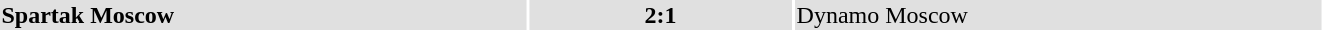<table width="70%">
<tr bgcolor="#e0e0e0">
<td style="width:40%;"><strong>Spartak Moscow</strong></td>
<th style="width:20%;"><strong>2:1</strong></th>
<td style="width:40%;">Dynamo Moscow</td>
</tr>
</table>
